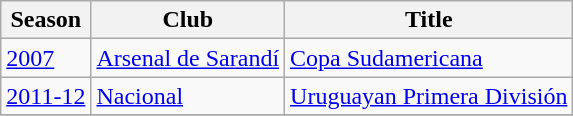<table class="wikitable">
<tr>
<th>Season</th>
<th>Club</th>
<th>Title</th>
</tr>
<tr>
<td><a href='#'>2007</a></td>
<td><a href='#'>Arsenal de Sarandí</a></td>
<td><a href='#'>Copa Sudamericana</a></td>
</tr>
<tr>
<td><a href='#'>2011-12</a></td>
<td><a href='#'>Nacional</a></td>
<td><a href='#'>Uruguayan Primera División</a></td>
</tr>
<tr>
</tr>
</table>
